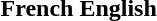<table>
<tr>
<th>French</th>
<th>English</th>
</tr>
<tr>
<td></td>
<td></td>
</tr>
</table>
